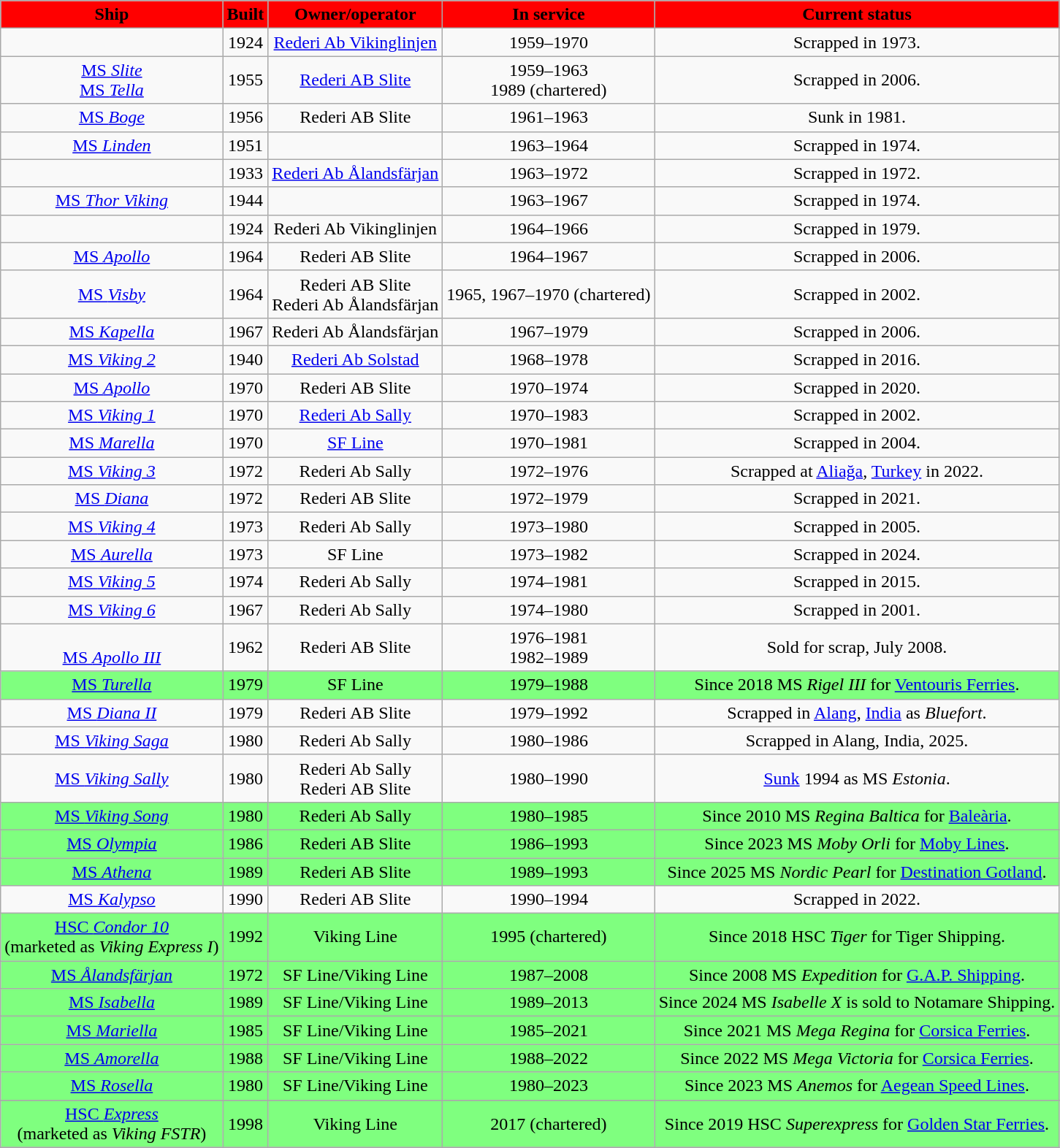<table class="wikitable" style="text-align:center">
<tr>
<th style="background:#FF0000">Ship</th>
<th style="background:#FF0000">Built</th>
<th style="background:#FF0000">Owner/operator</th>
<th style="background:#FF0000">In service</th>
<th style="background:#FF0000">Current status</th>
</tr>
<tr>
<td></td>
<td>1924</td>
<td><a href='#'>Rederi Ab Vikinglinjen</a></td>
<td>1959–1970</td>
<td>Scrapped in 1973.</td>
</tr>
<tr>
<td><a href='#'>MS <em>Slite</em></a><br><a href='#'>MS <em>Tella</em></a></td>
<td>1955</td>
<td><a href='#'>Rederi AB Slite</a></td>
<td>1959–1963<br>1989 (chartered)</td>
<td>Scrapped in 2006.</td>
</tr>
<tr>
<td><a href='#'>MS <em>Boge</em></a></td>
<td>1956</td>
<td>Rederi AB Slite</td>
<td>1961–1963</td>
<td>Sunk in 1981.</td>
</tr>
<tr>
<td><a href='#'>MS <em>Linden</em></a></td>
<td>1951</td>
<td></td>
<td>1963–1964</td>
<td>Scrapped in 1974.</td>
</tr>
<tr>
<td></td>
<td>1933</td>
<td><a href='#'>Rederi Ab Ålandsfärjan</a></td>
<td>1963–1972</td>
<td>Scrapped in 1972.</td>
</tr>
<tr>
<td><a href='#'>MS <em>Thor Viking</em></a></td>
<td>1944</td>
<td></td>
<td>1963–1967</td>
<td>Scrapped in 1974.</td>
</tr>
<tr>
<td></td>
<td>1924</td>
<td>Rederi Ab Vikinglinjen</td>
<td>1964–1966</td>
<td>Scrapped in 1979.</td>
</tr>
<tr>
<td><a href='#'>MS <em>Apollo</em></a></td>
<td>1964</td>
<td>Rederi AB Slite</td>
<td>1964–1967</td>
<td>Scrapped in 2006.</td>
</tr>
<tr>
<td><a href='#'>MS <em>Visby</em></a></td>
<td>1964</td>
<td>Rederi AB Slite<br>Rederi Ab Ålandsfärjan</td>
<td>1965, 1967–1970 (chartered)</td>
<td>Scrapped in 2002.</td>
</tr>
<tr>
<td><a href='#'>MS <em>Kapella</em></a></td>
<td>1967</td>
<td>Rederi Ab Ålandsfärjan</td>
<td>1967–1979</td>
<td>Scrapped in 2006.</td>
</tr>
<tr>
<td><a href='#'>MS <em>Viking 2</em></a></td>
<td>1940</td>
<td><a href='#'>Rederi Ab Solstad</a></td>
<td>1968–1978</td>
<td>Scrapped in 2016.</td>
</tr>
<tr>
<td><a href='#'>MS <em>Apollo</em></a></td>
<td>1970</td>
<td>Rederi AB Slite</td>
<td>1970–1974</td>
<td>Scrapped in 2020.</td>
</tr>
<tr>
<td><a href='#'>MS <em>Viking 1</em></a></td>
<td>1970</td>
<td><a href='#'>Rederi Ab Sally</a></td>
<td>1970–1983</td>
<td>Scrapped in 2002.</td>
</tr>
<tr>
<td><a href='#'>MS <em>Marella</em></a></td>
<td>1970</td>
<td><a href='#'>SF Line</a></td>
<td>1970–1981</td>
<td>Scrapped in 2004.</td>
</tr>
<tr>
<td><a href='#'>MS <em>Viking 3</em></a></td>
<td>1972</td>
<td>Rederi Ab Sally</td>
<td>1972–1976</td>
<td>Scrapped at <a href='#'>Aliağa</a>, <a href='#'>Turkey</a> in 2022.</td>
</tr>
<tr>
<td><a href='#'>MS <em>Diana</em></a></td>
<td>1972</td>
<td>Rederi AB Slite</td>
<td>1972–1979</td>
<td>Scrapped in 2021.</td>
</tr>
<tr>
<td><a href='#'>MS <em>Viking 4</em></a></td>
<td>1973</td>
<td>Rederi Ab Sally</td>
<td>1973–1980</td>
<td>Scrapped in 2005.</td>
</tr>
<tr>
<td><a href='#'>MS <em>Aurella</em></a></td>
<td>1973</td>
<td>SF Line</td>
<td>1973–1982</td>
<td>Scrapped in 2024.</td>
</tr>
<tr>
<td><a href='#'>MS <em>Viking 5</em></a></td>
<td>1974</td>
<td>Rederi Ab Sally</td>
<td>1974–1981</td>
<td>Scrapped in 2015.</td>
</tr>
<tr>
<td><a href='#'>MS <em>Viking 6</em></a></td>
<td>1967</td>
<td>Rederi Ab Sally</td>
<td>1974–1980</td>
<td>Scrapped in 2001.</td>
</tr>
<tr>
<td><br><a href='#'>MS <em>Apollo III</em></a></td>
<td>1962</td>
<td>Rederi AB Slite</td>
<td>1976–1981<br>1982–1989</td>
<td>Sold for scrap, July 2008.</td>
</tr>
<tr style="background:#7FFF7F;">
<td><a href='#'>MS <em>Turella</em></a></td>
<td>1979</td>
<td>SF Line</td>
<td>1979–1988</td>
<td>Since 2018 MS <em>Rigel III</em> for <a href='#'>Ventouris Ferries</a>.</td>
</tr>
<tr>
<td><a href='#'>MS <em>Diana II</em></a></td>
<td>1979</td>
<td>Rederi AB Slite</td>
<td>1979–1992</td>
<td>Scrapped in <a href='#'>Alang</a>, <a href='#'>India</a> as <em>Bluefort</em>.</td>
</tr>
<tr>
<td><a href='#'>MS <em>Viking Saga</em></a></td>
<td>1980</td>
<td>Rederi Ab Sally</td>
<td>1980–1986</td>
<td>Scrapped in Alang, India, 2025.</td>
</tr>
<tr>
<td><a href='#'>MS <em>Viking Sally</em></a></td>
<td>1980</td>
<td>Rederi Ab Sally <br> Rederi AB Slite</td>
<td>1980–1990</td>
<td><a href='#'>Sunk</a> 1994 as MS <em>Estonia</em>.</td>
</tr>
<tr style="background:#7FFF7F;">
<td><a href='#'>MS <em>Viking Song</em></a></td>
<td>1980</td>
<td>Rederi Ab Sally</td>
<td>1980–1985</td>
<td>Since 2010 MS <em>Regina Baltica</em> for <a href='#'>Baleària</a>.</td>
</tr>
<tr style="background:#7FFF7F;">
<td><a href='#'>MS <em>Olympia</em></a></td>
<td>1986</td>
<td>Rederi AB Slite</td>
<td>1986–1993</td>
<td>Since 2023 MS <em>Moby Orli</em> for <a href='#'>Moby Lines</a>.</td>
</tr>
<tr style="background:#7FFF7F;">
<td><a href='#'>MS <em>Athena</em></a></td>
<td>1989</td>
<td>Rederi AB Slite</td>
<td>1989–1993</td>
<td>Since 2025 MS <em>Nordic Pearl</em> for <a href='#'>Destination Gotland</a>.</td>
</tr>
<tr>
<td><a href='#'>MS <em>Kalypso</em></a></td>
<td>1990</td>
<td>Rederi AB Slite</td>
<td>1990–1994</td>
<td>Scrapped in 2022.</td>
</tr>
<tr style="background:#7FFF7F;">
<td><a href='#'>HSC <em>Condor 10</em></a><br>(marketed as <em>Viking Express I</em>)</td>
<td>1992</td>
<td>Viking Line</td>
<td>1995 (chartered)</td>
<td>Since 2018 HSC <em>Tiger</em> for Tiger Shipping.</td>
</tr>
<tr style="background:#7FFF7F;">
<td><a href='#'>MS <em>Ålandsfärjan</em></a></td>
<td>1972</td>
<td>SF Line/Viking Line</td>
<td>1987–2008</td>
<td>Since 2008 MS <em>Expedition</em> for <a href='#'>G.A.P. Shipping</a>.</td>
</tr>
<tr style="background:#7FFF7F;">
<td><a href='#'>MS <em>Isabella</em></a></td>
<td>1989</td>
<td>SF Line/Viking Line</td>
<td>1989–2013</td>
<td>Since 2024 MS <em>Isabelle X</em> is sold to Notamare Shipping.</td>
</tr>
<tr style="background:#7FFF7F;">
<td><a href='#'>MS <em>Mariella</em></a></td>
<td>1985</td>
<td>SF Line/Viking Line</td>
<td>1985–2021</td>
<td>Since 2021 MS <em>Mega Regina</em> for <a href='#'>Corsica Ferries</a>.</td>
</tr>
<tr style="background:#7FFF7F;">
<td><a href='#'>MS <em>Amorella</em></a></td>
<td>1988</td>
<td>SF Line/Viking Line</td>
<td>1988–2022</td>
<td>Since 2022 MS <em>Mega Victoria</em> for <a href='#'>Corsica Ferries</a>.</td>
</tr>
<tr style="background:#7FFF7F;">
<td><a href='#'>MS <em>Rosella</em></a></td>
<td>1980</td>
<td>SF Line/Viking Line</td>
<td>1980–2023</td>
<td>Since 2023 MS <em>Anemos</em> for <a href='#'>Aegean Speed Lines</a>.</td>
</tr>
<tr>
</tr>
<tr style="background:#7FFF7F;">
<td><a href='#'>HSC <em>Express</em></a><br>(marketed as <em>Viking FSTR</em>)</td>
<td>1998</td>
<td>Viking Line</td>
<td>2017 (chartered)</td>
<td>Since 2019 HSC <em>Superexpress</em> for <a href='#'>Golden Star Ferries</a>.</td>
</tr>
<tr>
</tr>
</table>
